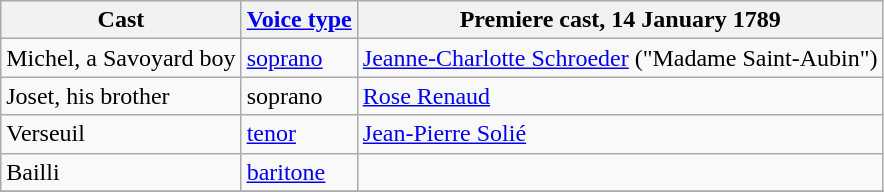<table class="wikitable">
<tr>
<th>Cast</th>
<th><a href='#'>Voice type</a></th>
<th>Premiere cast, 14 January 1789</th>
</tr>
<tr>
<td>Michel, a Savoyard boy</td>
<td><a href='#'>soprano</a></td>
<td><a href='#'>Jeanne-Charlotte Schroeder</a> ("Madame Saint-Aubin")</td>
</tr>
<tr>
<td>Joset, his brother</td>
<td>soprano</td>
<td><a href='#'>Rose Renaud</a></td>
</tr>
<tr>
<td>Verseuil</td>
<td><a href='#'>tenor</a></td>
<td><a href='#'>Jean-Pierre Solié</a></td>
</tr>
<tr>
<td>Bailli</td>
<td><a href='#'>baritone</a></td>
<td></td>
</tr>
<tr>
</tr>
</table>
